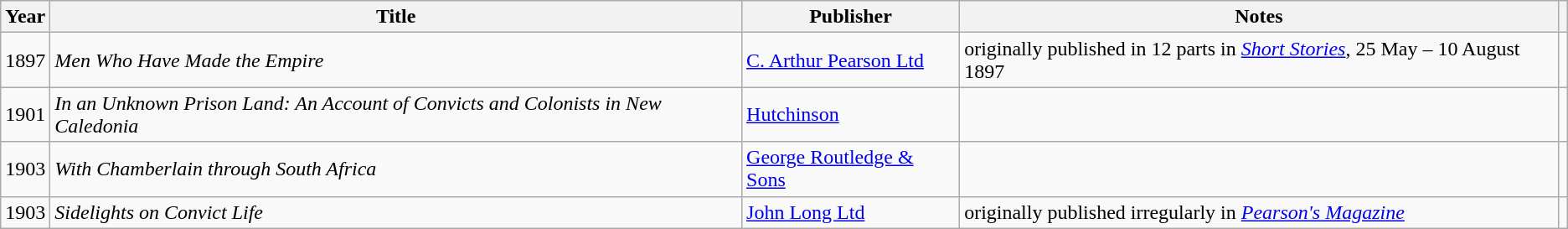<table class="wikitable">
<tr>
<th>Year</th>
<th>Title</th>
<th>Publisher</th>
<th>Notes</th>
<th></th>
</tr>
<tr>
<td>1897</td>
<td><em>Men Who Have Made the Empire</em></td>
<td><a href='#'>C. Arthur Pearson Ltd</a></td>
<td>originally published in 12 parts in <em><a href='#'>Short Stories</a></em>, 25 May – 10 August 1897</td>
<td></td>
</tr>
<tr>
<td>1901</td>
<td><em>In an Unknown Prison Land: An Account of Convicts and Colonists in New Caledonia</em></td>
<td><a href='#'>Hutchinson</a></td>
<td></td>
<td></td>
</tr>
<tr>
<td>1903</td>
<td><em>With Chamberlain through South Africa</em></td>
<td><a href='#'>George Routledge & Sons</a></td>
<td></td>
<td></td>
</tr>
<tr>
<td>1903</td>
<td><em>Sidelights on Convict Life</em></td>
<td><a href='#'>John Long Ltd</a></td>
<td>originally published irregularly in <em><a href='#'>Pearson's Magazine</a></em></td>
<td></td>
</tr>
</table>
